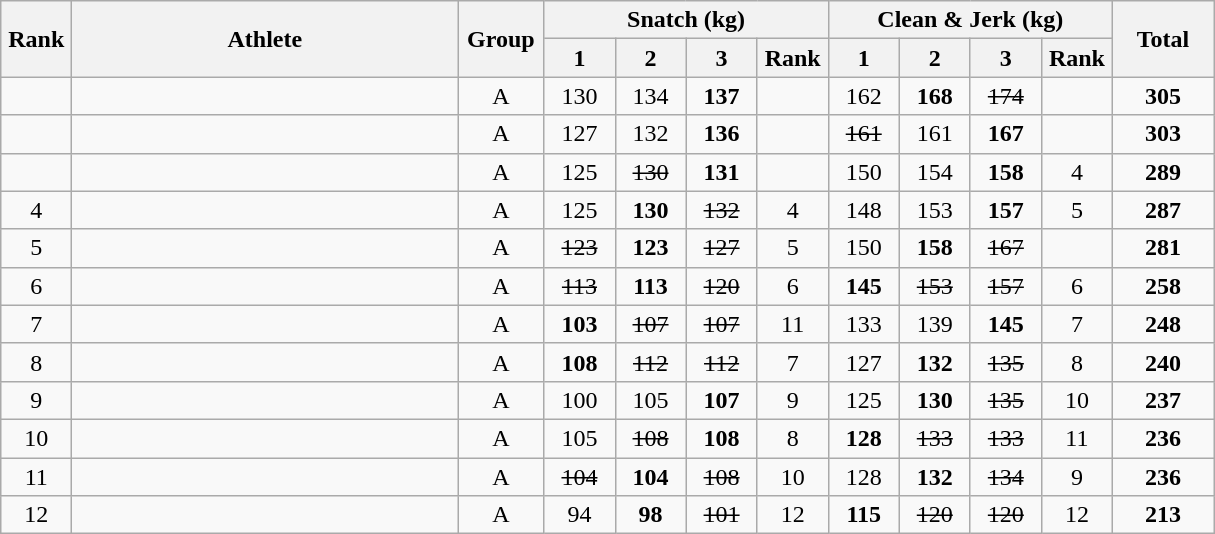<table class = "wikitable" style="text-align:center;">
<tr>
<th rowspan=2 width=40>Rank</th>
<th rowspan=2 width=250>Athlete</th>
<th rowspan=2 width=50>Group</th>
<th colspan=4>Snatch (kg)</th>
<th colspan=4>Clean & Jerk (kg)</th>
<th rowspan=2 width=60>Total</th>
</tr>
<tr>
<th width=40>1</th>
<th width=40>2</th>
<th width=40>3</th>
<th width=40>Rank</th>
<th width=40>1</th>
<th width=40>2</th>
<th width=40>3</th>
<th width=40>Rank</th>
</tr>
<tr>
<td></td>
<td align=left></td>
<td>A</td>
<td>130</td>
<td>134</td>
<td><strong>137</strong></td>
<td></td>
<td>162</td>
<td><strong>168</strong></td>
<td><s>174</s></td>
<td></td>
<td><strong>305</strong></td>
</tr>
<tr>
<td></td>
<td align=left></td>
<td>A</td>
<td>127</td>
<td>132</td>
<td><strong>136</strong></td>
<td></td>
<td><s>161</s></td>
<td>161</td>
<td><strong>167</strong></td>
<td></td>
<td><strong>303</strong></td>
</tr>
<tr>
<td></td>
<td align=left></td>
<td>A</td>
<td>125</td>
<td><s>130</s></td>
<td><strong>131</strong></td>
<td></td>
<td>150</td>
<td>154</td>
<td><strong>158</strong></td>
<td>4</td>
<td><strong>289</strong></td>
</tr>
<tr>
<td>4</td>
<td align=left></td>
<td>A</td>
<td>125</td>
<td><strong>130</strong></td>
<td><s>132</s></td>
<td>4</td>
<td>148</td>
<td>153</td>
<td><strong>157</strong></td>
<td>5</td>
<td><strong>287</strong></td>
</tr>
<tr>
<td>5</td>
<td align=left></td>
<td>A</td>
<td><s>123</s></td>
<td><strong>123</strong></td>
<td><s>127</s></td>
<td>5</td>
<td>150</td>
<td><strong>158</strong></td>
<td><s>167</s></td>
<td></td>
<td><strong>281</strong></td>
</tr>
<tr>
<td>6</td>
<td align=left></td>
<td>A</td>
<td><s>113</s></td>
<td><strong>113</strong></td>
<td><s>120</s></td>
<td>6</td>
<td><strong>145</strong></td>
<td><s>153</s></td>
<td><s>157</s></td>
<td>6</td>
<td><strong>258</strong></td>
</tr>
<tr>
<td>7</td>
<td align=left></td>
<td>A</td>
<td><strong>103</strong></td>
<td><s>107</s></td>
<td><s>107</s></td>
<td>11</td>
<td>133</td>
<td>139</td>
<td><strong>145</strong></td>
<td>7</td>
<td><strong>248</strong></td>
</tr>
<tr>
<td>8</td>
<td align=left></td>
<td>A</td>
<td><strong>108</strong></td>
<td><s>112</s></td>
<td><s>112</s></td>
<td>7</td>
<td>127</td>
<td><strong>132</strong></td>
<td><s>135</s></td>
<td>8</td>
<td><strong>240</strong></td>
</tr>
<tr>
<td>9</td>
<td align=left></td>
<td>A</td>
<td>100</td>
<td>105</td>
<td><strong>107</strong></td>
<td>9</td>
<td>125</td>
<td><strong>130</strong></td>
<td><s>135</s></td>
<td>10</td>
<td><strong>237</strong></td>
</tr>
<tr>
<td>10</td>
<td align=left></td>
<td>A</td>
<td>105</td>
<td><s>108</s></td>
<td><strong>108</strong></td>
<td>8</td>
<td><strong>128</strong></td>
<td><s>133</s></td>
<td><s>133</s></td>
<td>11</td>
<td><strong>236</strong></td>
</tr>
<tr>
<td>11</td>
<td align=left></td>
<td>A</td>
<td><s>104</s></td>
<td><strong>104</strong></td>
<td><s>108</s></td>
<td>10</td>
<td>128</td>
<td><strong>132</strong></td>
<td><s>134</s></td>
<td>9</td>
<td><strong>236</strong></td>
</tr>
<tr>
<td>12</td>
<td align=left></td>
<td>A</td>
<td>94</td>
<td><strong>98</strong></td>
<td><s>101</s></td>
<td>12</td>
<td><strong>115</strong></td>
<td><s>120</s></td>
<td><s>120</s></td>
<td>12</td>
<td><strong>213</strong></td>
</tr>
</table>
